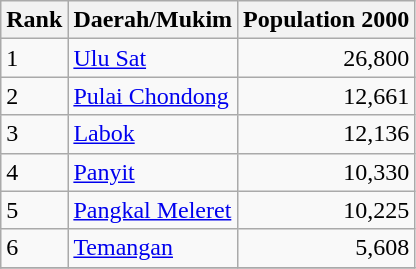<table class="wikitable" style="text-align:right; margin-right:60px">
<tr>
<th>Rank</th>
<th>Daerah/Mukim</th>
<th>Population 2000</th>
</tr>
<tr>
<td align=left>1</td>
<td align=left><a href='#'>Ulu Sat</a></td>
<td>26,800</td>
</tr>
<tr>
<td align=left>2</td>
<td align=left><a href='#'>Pulai Chondong</a></td>
<td>12,661</td>
</tr>
<tr>
<td align=left>3</td>
<td align=left><a href='#'>Labok</a></td>
<td>12,136</td>
</tr>
<tr>
<td align=left>4</td>
<td align=left><a href='#'>Panyit</a></td>
<td>10,330</td>
</tr>
<tr>
<td align=left>5</td>
<td align=left><a href='#'>Pangkal Meleret</a></td>
<td>10,225</td>
</tr>
<tr>
<td align=left>6</td>
<td align=left><a href='#'>Temangan</a></td>
<td>5,608</td>
</tr>
<tr>
</tr>
</table>
